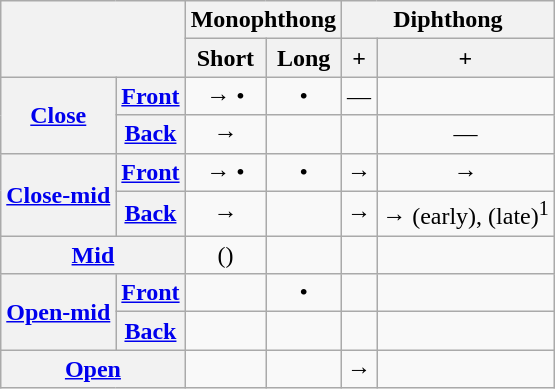<table class="wikitable mw-collapsible" style="text-align: center">
<tr>
<th colspan="2" rowspan="2"></th>
<th colspan="2">Monophthong</th>
<th colspan="2">Diphthong</th>
</tr>
<tr>
<th>Short</th>
<th>Long</th>
<th>+ </th>
<th>+ </th>
</tr>
<tr>
<th rowspan="2"><a href='#'>Close</a></th>
<th><a href='#'>Front</a></th>
<td>→<strong></strong> • <em></em></td>
<td> • <em></em></td>
<td>—</td>
<td></td>
</tr>
<tr>
<th><a href='#'>Back</a></th>
<td>→<strong></strong></td>
<td></td>
<td></td>
<td>—</td>
</tr>
<tr>
<th rowspan="2"><a href='#'>Close-mid</a></th>
<th><a href='#'>Front</a></th>
<td>→<strong></strong> • <em></em></td>
<td> • <em></em></td>
<td><em></em>→</td>
<td><em></em>→</td>
</tr>
<tr>
<th><a href='#'>Back</a></th>
<td>→<strong></strong></td>
<td></td>
<td><em></em>→</td>
<td><em></em>→ (early),  (late)<sup>1</sup></td>
</tr>
<tr>
<th colspan="2"><a href='#'>Mid</a></th>
<td>(<strong></strong>)</td>
<td></td>
<td></td>
<td></td>
</tr>
<tr>
<th rowspan="2"><a href='#'>Open-mid</a></th>
<th><a href='#'>Front</a></th>
<td></td>
<td> • <em></em></td>
<td></td>
<td></td>
</tr>
<tr>
<th><a href='#'>Back</a></th>
<td></td>
<td></td>
<td></td>
<td></td>
</tr>
<tr>
<th colspan="2"><a href='#'>Open</a></th>
<td></td>
<td><strong></strong></td>
<td><em></em>→</td>
<td></td>
</tr>
</table>
